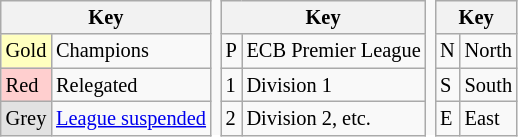<table class="wikitable" style="border: none; font-size:85%">
<tr>
<th colspan="2" scope="col">Key</th>
<td rowspan="5" style="border: none;"></td>
<th colspan="2" scope="col">Key</th>
<td rowspan="5" style="border: none;"></td>
<th colspan="2" scope="col">Key</th>
</tr>
<tr>
<td bgcolor="#ffffbf">Gold</td>
<td>Champions</td>
<td>P</td>
<td>ECB Premier League</td>
<td>N</td>
<td>North</td>
</tr>
<tr>
<td bgcolor="#ffcfcf">Red</td>
<td>Relegated</td>
<td>1</td>
<td>Division 1</td>
<td>S</td>
<td>South</td>
</tr>
<tr>
<td bgcolor="#e2e2e2">Grey</td>
<td><a href='#'>League suspended</a></td>
<td>2</td>
<td>Division 2, etc.</td>
<td>E</td>
<td>East</td>
</tr>
<tr>
</tr>
</table>
